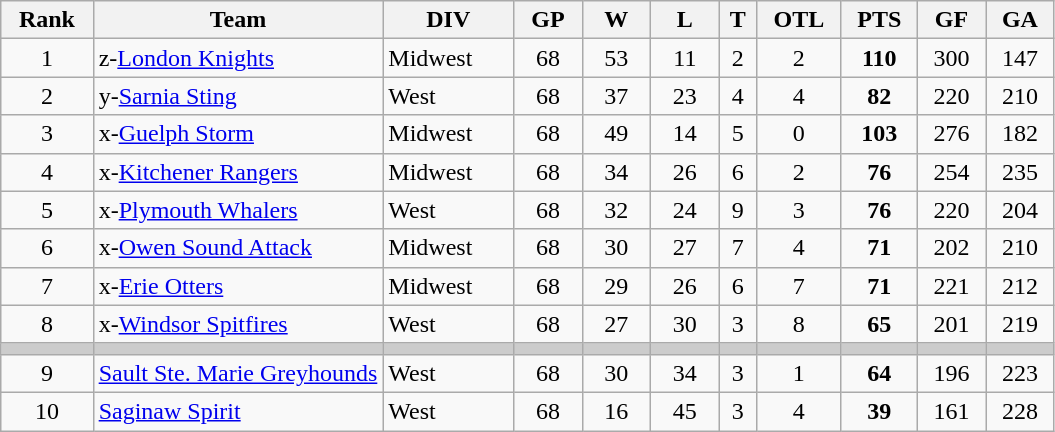<table class="wikitable sortable" style="text-align:center">
<tr>
<th>Rank</th>
<th width="27.5%">Team</th>
<th>DIV</th>
<th width="6.5%">GP</th>
<th width="6.5%">W</th>
<th width="6.5%">L</th>
<th>T</th>
<th>OTL</th>
<th>PTS</th>
<th width="6.5%">GF</th>
<th width="6.5%">GA</th>
</tr>
<tr>
<td>1</td>
<td align=left>z-<a href='#'>London Knights</a></td>
<td align=left>Midwest</td>
<td>68</td>
<td>53</td>
<td>11</td>
<td>2</td>
<td>2</td>
<td><strong>110</strong></td>
<td>300</td>
<td>147</td>
</tr>
<tr>
<td>2</td>
<td align=left>y-<a href='#'>Sarnia Sting</a></td>
<td align=left>West</td>
<td>68</td>
<td>37</td>
<td>23</td>
<td>4</td>
<td>4</td>
<td><strong>82</strong></td>
<td>220</td>
<td>210</td>
</tr>
<tr>
<td>3</td>
<td align=left>x-<a href='#'>Guelph Storm</a></td>
<td align=left>Midwest</td>
<td>68</td>
<td>49</td>
<td>14</td>
<td>5</td>
<td>0</td>
<td><strong>103</strong></td>
<td>276</td>
<td>182</td>
</tr>
<tr>
<td>4</td>
<td align=left>x-<a href='#'>Kitchener Rangers</a></td>
<td align=left>Midwest</td>
<td>68</td>
<td>34</td>
<td>26</td>
<td>6</td>
<td>2</td>
<td><strong>76</strong></td>
<td>254</td>
<td>235</td>
</tr>
<tr>
<td>5</td>
<td align=left>x-<a href='#'>Plymouth Whalers</a></td>
<td align=left>West</td>
<td>68</td>
<td>32</td>
<td>24</td>
<td>9</td>
<td>3</td>
<td><strong>76</strong></td>
<td>220</td>
<td>204</td>
</tr>
<tr>
<td>6</td>
<td align=left>x-<a href='#'>Owen Sound Attack</a></td>
<td align=left>Midwest</td>
<td>68</td>
<td>30</td>
<td>27</td>
<td>7</td>
<td>4</td>
<td><strong>71</strong></td>
<td>202</td>
<td>210</td>
</tr>
<tr>
<td>7</td>
<td align=left>x-<a href='#'>Erie Otters</a></td>
<td align=left>Midwest</td>
<td>68</td>
<td>29</td>
<td>26</td>
<td>6</td>
<td>7</td>
<td><strong>71</strong></td>
<td>221</td>
<td>212</td>
</tr>
<tr>
<td>8</td>
<td align=left>x-<a href='#'>Windsor Spitfires</a></td>
<td align=left>West</td>
<td>68</td>
<td>27</td>
<td>30</td>
<td>3</td>
<td>8</td>
<td><strong>65</strong></td>
<td>201</td>
<td>219</td>
</tr>
<tr style="background-color:#cccccc;">
<td></td>
<td></td>
<td></td>
<td></td>
<td></td>
<td></td>
<td></td>
<td></td>
<td></td>
<td></td>
<td></td>
</tr>
<tr>
<td>9</td>
<td align=left><a href='#'>Sault Ste. Marie Greyhounds</a></td>
<td align=left>West</td>
<td>68</td>
<td>30</td>
<td>34</td>
<td>3</td>
<td>1</td>
<td><strong>64</strong></td>
<td>196</td>
<td>223</td>
</tr>
<tr>
<td>10</td>
<td align=left><a href='#'>Saginaw Spirit</a></td>
<td align=left>West</td>
<td>68</td>
<td>16</td>
<td>45</td>
<td>3</td>
<td>4</td>
<td><strong>39</strong></td>
<td>161</td>
<td>228</td>
</tr>
</table>
